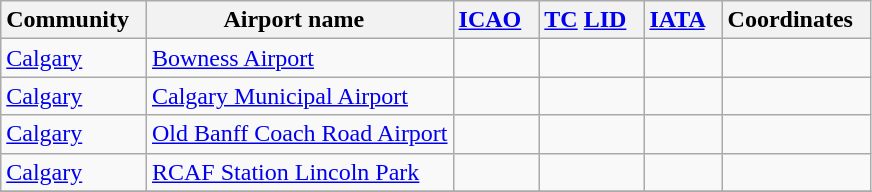<table class="wikitable sortable" style="width:auto;">
<tr>
<th width="*">Community  </th>
<th width="*">Airport name  </th>
<th width="*"><a href='#'>ICAO</a>  </th>
<th width="*"><a href='#'>TC</a> <a href='#'>LID</a>  </th>
<th width="*"><a href='#'>IATA</a>  </th>
<th width="*" class=unsortable>Coordinates  </th>
</tr>
<tr>
<td><a href='#'>Calgary</a></td>
<td><a href='#'>Bowness Airport</a></td>
<td></td>
<td></td>
<td></td>
<td></td>
</tr>
<tr>
<td><a href='#'>Calgary</a></td>
<td><a href='#'>Calgary Municipal Airport</a></td>
<td></td>
<td></td>
<td></td>
<td></td>
</tr>
<tr>
<td><a href='#'>Calgary</a></td>
<td><a href='#'>Old Banff Coach Road Airport</a></td>
<td></td>
<td></td>
<td></td>
<td></td>
</tr>
<tr>
<td><a href='#'>Calgary</a></td>
<td><a href='#'>RCAF Station Lincoln Park</a></td>
<td></td>
<td></td>
<td></td>
<td></td>
</tr>
<tr>
</tr>
</table>
